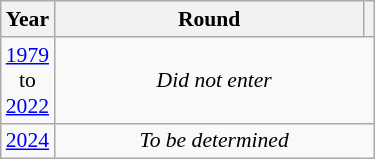<table class="wikitable" style="text-align: center; font-size:90%">
<tr>
<th>Year</th>
<th style="width:200px">Round</th>
<th></th>
</tr>
<tr>
<td><a href='#'>1979</a><br>to<br><a href='#'>2022</a></td>
<td colspan="2"><em>Did not enter</em></td>
</tr>
<tr>
<td><a href='#'>2024</a></td>
<td colspan="2"><em>To be determined</em></td>
</tr>
</table>
